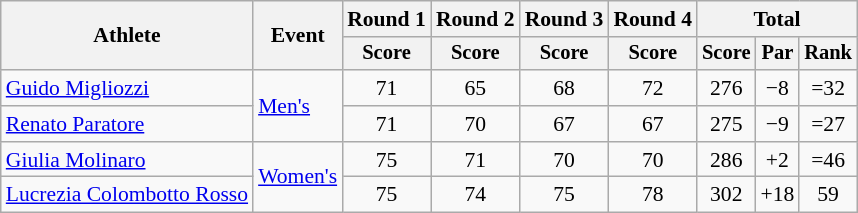<table class=wikitable style=font-size:90%;text-align:center>
<tr>
<th rowspan=2>Athlete</th>
<th rowspan=2>Event</th>
<th>Round 1</th>
<th>Round 2</th>
<th>Round 3</th>
<th>Round 4</th>
<th colspan=3>Total</th>
</tr>
<tr style=font-size:95%>
<th>Score</th>
<th>Score</th>
<th>Score</th>
<th>Score</th>
<th>Score</th>
<th>Par</th>
<th>Rank</th>
</tr>
<tr>
<td align=left><a href='#'>Guido Migliozzi</a></td>
<td align=left rowspan=2><a href='#'>Men's</a></td>
<td>71</td>
<td>65</td>
<td>68</td>
<td>72</td>
<td>276</td>
<td>−8</td>
<td>=32</td>
</tr>
<tr>
<td align=left><a href='#'>Renato Paratore</a></td>
<td>71</td>
<td>70</td>
<td>67</td>
<td>67</td>
<td>275</td>
<td>−9</td>
<td>=27</td>
</tr>
<tr>
<td align=left><a href='#'>Giulia Molinaro</a></td>
<td align=left rowspan=2><a href='#'>Women's</a></td>
<td>75</td>
<td>71</td>
<td>70</td>
<td>70</td>
<td>286</td>
<td>+2</td>
<td>=46</td>
</tr>
<tr>
<td align=left><a href='#'>Lucrezia Colombotto Rosso</a></td>
<td>75</td>
<td>74</td>
<td>75</td>
<td>78</td>
<td>302</td>
<td>+18</td>
<td>59</td>
</tr>
</table>
